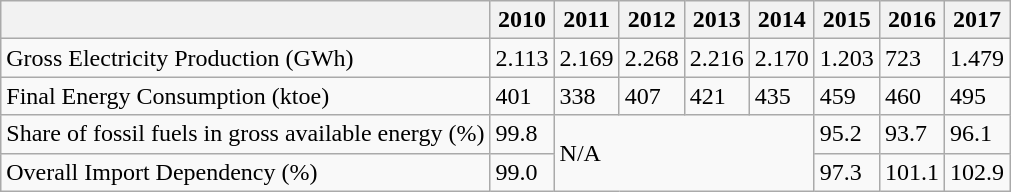<table class="wikitable">
<tr>
<th></th>
<th>2010</th>
<th>2011</th>
<th>2012</th>
<th>2013</th>
<th>2014</th>
<th>2015</th>
<th>2016</th>
<th>2017</th>
</tr>
<tr>
<td>Gross Electricity Production (GWh)</td>
<td>2.113</td>
<td>2.169</td>
<td>2.268</td>
<td>2.216</td>
<td>2.170</td>
<td>1.203</td>
<td>723</td>
<td>1.479</td>
</tr>
<tr>
<td>Final Energy Consumption (ktoe)</td>
<td>401</td>
<td>338</td>
<td>407</td>
<td>421</td>
<td>435</td>
<td>459</td>
<td>460</td>
<td>495</td>
</tr>
<tr>
<td>Share of fossil fuels in gross available energy (%)</td>
<td>99.8</td>
<td colspan="4" rowspan="2">N/A</td>
<td>95.2</td>
<td>93.7</td>
<td>96.1</td>
</tr>
<tr>
<td>Overall Import Dependency (%)</td>
<td>99.0</td>
<td>97.3</td>
<td>101.1</td>
<td>102.9</td>
</tr>
</table>
